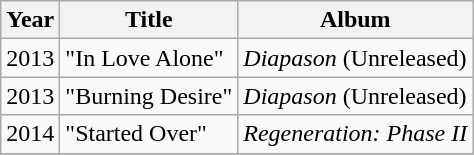<table class="wikitable sortable">
<tr>
<th>Year</th>
<th>Title</th>
<th class="unsortable">Album</th>
</tr>
<tr>
<td>2013</td>
<td>"In Love Alone"</td>
<td><em>Diapason</em> (Unreleased)</td>
</tr>
<tr>
<td>2013</td>
<td>"Burning Desire"</td>
<td><em>Diapason</em> (Unreleased)</td>
</tr>
<tr>
<td>2014</td>
<td>"Started Over"</td>
<td><em>Regeneration: Phase II</em></td>
</tr>
<tr>
</tr>
</table>
